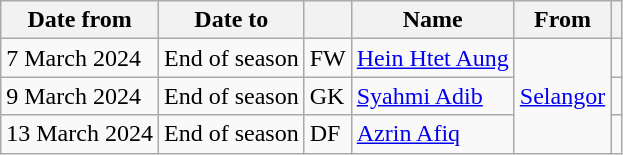<table class="wikitable">
<tr>
<th>Date from</th>
<th>Date to</th>
<th></th>
<th>Name</th>
<th>From</th>
<th></th>
</tr>
<tr>
<td>7 March 2024</td>
<td>End of season</td>
<td>FW</td>
<td> <a href='#'>Hein Htet Aung</a></td>
<td rowspan="3"> <a href='#'>Selangor</a></td>
<td></td>
</tr>
<tr>
<td>9 March 2024</td>
<td>End of season</td>
<td>GK</td>
<td> <a href='#'>Syahmi Adib</a></td>
<td></td>
</tr>
<tr>
<td>13 March 2024</td>
<td>End of season</td>
<td>DF</td>
<td> <a href='#'>Azrin Afiq</a></td>
<td></td>
</tr>
</table>
